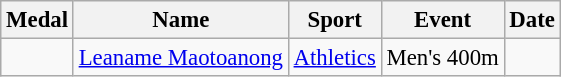<table class="wikitable sortable" style="font-size: 95%;">
<tr>
<th>Medal</th>
<th>Name</th>
<th>Sport</th>
<th>Event</th>
<th>Date</th>
</tr>
<tr>
<td></td>
<td><a href='#'>Leaname Maotoanong</a></td>
<td><a href='#'>Athletics</a></td>
<td>Men's 400m</td>
<td></td>
</tr>
</table>
